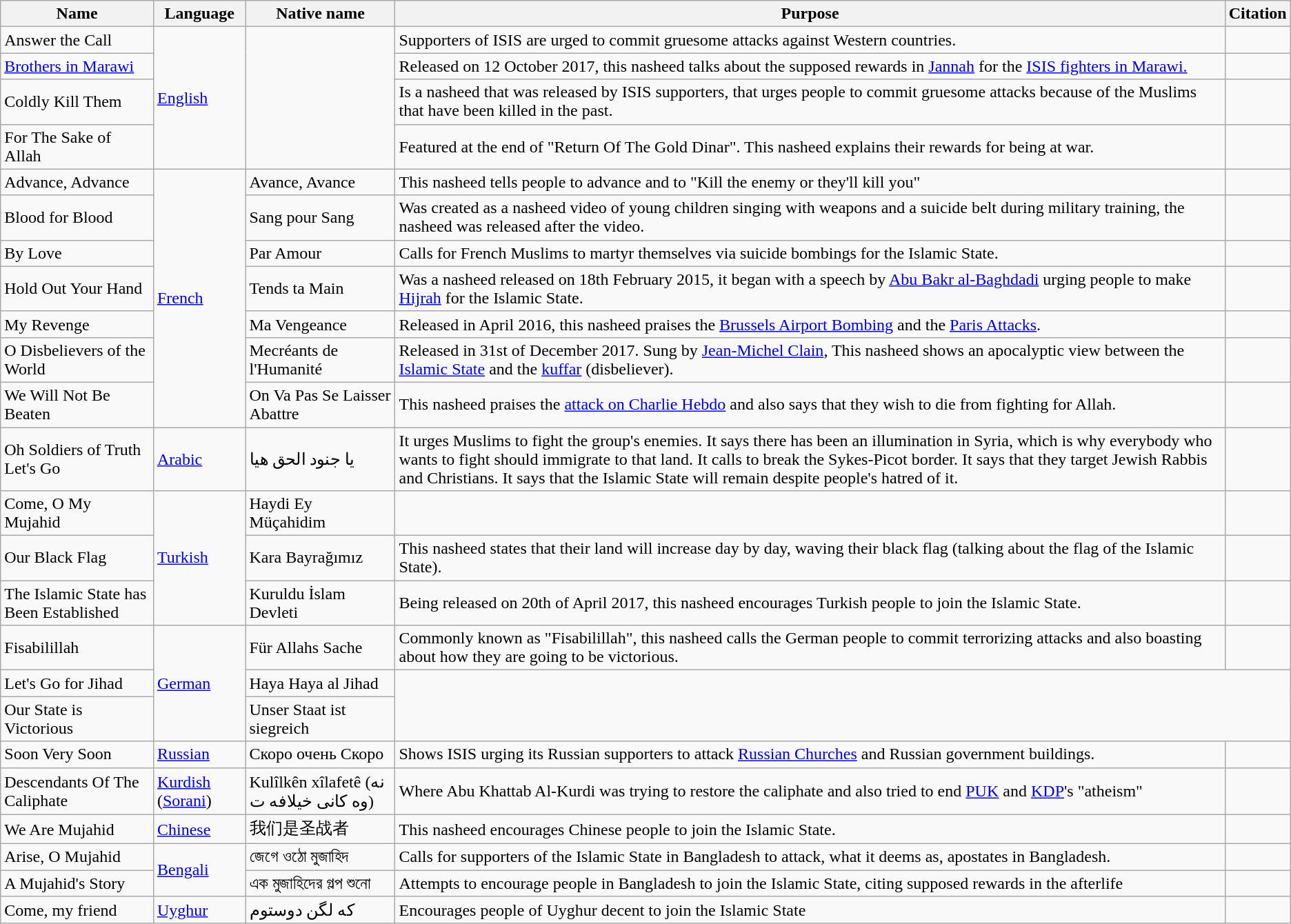<table class="wikitable">
<tr>
<th>Name</th>
<th>Language</th>
<th>Native name</th>
<th>Purpose</th>
<th>Citation</th>
</tr>
<tr>
<td>Answer the Call</td>
<td rowspan="4"><a href='#'>English</a></td>
<td rowspan="4"></td>
<td>Supporters of ISIS are urged to commit gruesome attacks against Western countries.</td>
<td></td>
</tr>
<tr>
<td><a href='#'>Brothers in Marawi</a></td>
<td>Released on 12 October 2017, this nasheed talks about the supposed rewards in <a href='#'>Jannah</a> for the <a href='#'>ISIS fighters in Marawi.</a></td>
<td></td>
</tr>
<tr>
<td>Coldly Kill Them</td>
<td>Is a nasheed that was released by ISIS supporters, that urges people to commit gruesome attacks because of the Muslims that have been killed in the past.</td>
<td></td>
</tr>
<tr>
<td>For The Sake of Allah</td>
<td>Featured at the end of "Return Of The Gold Dinar". This nasheed explains their rewards for being at war.</td>
<td></td>
</tr>
<tr>
<td>Advance, Advance</td>
<td rowspan="7"><a href='#'>French</a></td>
<td>Avance, Avance</td>
<td>This nasheed tells people to advance and to "Kill the enemy or they'll kill you"</td>
<td></td>
</tr>
<tr>
<td>Blood for Blood</td>
<td>Sang pour Sang</td>
<td>Was created as a nasheed video of young children singing with weapons and a suicide belt during military training, the nasheed was released after the video.</td>
<td></td>
</tr>
<tr>
<td>By Love</td>
<td>Par Amour</td>
<td>Calls for French Muslims to martyr themselves via suicide bombings for the Islamic State.</td>
<td></td>
</tr>
<tr>
<td>Hold Out Your Hand</td>
<td>Tends ta Main</td>
<td>Was a nasheed released on 18th February 2015, it began with a speech by <a href='#'>Abu Bakr al-Baghdadi</a> urging people to make <a href='#'>Hijrah</a> for the Islamic State.</td>
<td></td>
</tr>
<tr>
<td>My Revenge</td>
<td>Ma Vengeance</td>
<td>Released in April 2016, this nasheed praises the <a href='#'>Brussels Airport Bombing</a> and the <a href='#'>Paris Attacks</a>.</td>
<td></td>
</tr>
<tr>
<td>O Disbelievers of the World</td>
<td>Mecréants de l'Humanité</td>
<td>Released in 31st of December 2017. Sung by <a href='#'>Jean-Michel Clain</a>, This nasheed shows an apocalyptic view between the <a href='#'>Islamic State</a> and the <a href='#'>kuffar</a> (disbeliever).</td>
<td></td>
</tr>
<tr>
<td>We Will Not Be Beaten</td>
<td>On Va Pas Se Laisser Abattre</td>
<td>This nasheed praises the <a href='#'>attack on Charlie Hebdo</a> and also says that they wish to die from fighting for Allah.</td>
<td></td>
</tr>
<tr>
<td>Oh Soldiers of Truth Let's Go</td>
<td><a href='#'>Arabic</a></td>
<td>يا جنود الحق هيا</td>
<td>It urges Muslims to fight the group's enemies. It says there has been an illumination in Syria, which is why everybody who wants to fight should immigrate to that land. It calls to break the Sykes-Picot border. It says that they target Jewish Rabbis and Christians. It says that the Islamic State will remain despite people's hatred of it.</td>
<td></td>
</tr>
<tr>
<td>Come, O My Mujahid</td>
<td rowspan="3"><a href='#'>Turkish</a></td>
<td>Haydi Ey Müçahidim</td>
<td></td>
<td></td>
</tr>
<tr>
<td>Our Black Flag</td>
<td>Kara Bayrağımız</td>
<td>This nasheed states that their land will increase day by day, waving their black flag (talking about the flag of the Islamic State).</td>
<td></td>
</tr>
<tr>
<td>The Islamic State has Been Established</td>
<td>Kuruldu İslam Devleti</td>
<td>Being released on 20th of April 2017, this nasheed encourages Turkish people to join the Islamic State.</td>
<td></td>
</tr>
<tr>
<td>Fisabilillah</td>
<td rowspan="3"><a href='#'>German</a></td>
<td>Für Allahs Sache</td>
<td>Commonly known as "Fisabilillah", this nasheed calls the German people to commit terrorizing attacks and also boasting about how they are going to be victorious.</td>
<td></td>
</tr>
<tr>
<td>Let's Go for Jihad</td>
<td>Haya Haya al Jihad</td>
</tr>
<tr>
<td>Our State is Victorious</td>
<td>Unser Staat ist siegreich</td>
</tr>
<tr>
<td>Soon Very Soon</td>
<td><a href='#'>Russian</a></td>
<td>Скоро очень Скоро</td>
<td>Shows ISIS urging its Russian supporters to attack <a href='#'>Russian Churches</a> and Russian government buildings.</td>
<td></td>
</tr>
<tr>
<td>Descendants Of The Caliphate</td>
<td><a href='#'>Kurdish</a> (<a href='#'>Sorani</a>)</td>
<td>Kulîlkên xîlafetê (نه وه کانی خیلافه ت)</td>
<td>Where Abu Khattab Al-Kurdi was trying to restore the caliphate and also tried to end <a href='#'>PUK</a> and <a href='#'>KDP</a>'s "atheism"</td>
<td></td>
</tr>
<tr>
<td>We Are Mujahid</td>
<td><a href='#'>Chinese</a></td>
<td>我们是圣战者</td>
<td>This nasheed encourages Chinese people to join the Islamic State.</td>
<td></td>
</tr>
<tr>
<td>Arise, O Mujahid</td>
<td rowspan="2"><a href='#'>Bengali</a></td>
<td>জেগে ওঠো মুজাহিদ</td>
<td>Calls for supporters of the Islamic State in Bangladesh to attack, what it deems as, apostates in Bangladesh.</td>
<td></td>
</tr>
<tr>
<td>A Mujahid's Story</td>
<td>﻿এক মুজাহিদের গল্প শুনো</td>
<td>Attempts to encourage people in Bangladesh to join the Islamic State, citing supposed rewards in the afterlife</td>
<td></td>
</tr>
<tr>
<td>Come, my friend</td>
<td><a href='#'>Uyghur</a></td>
<td>که لگن دوستوم</td>
<td>Encourages people of Uyghur decent to join the Islamic State</td>
<td></td>
</tr>
</table>
